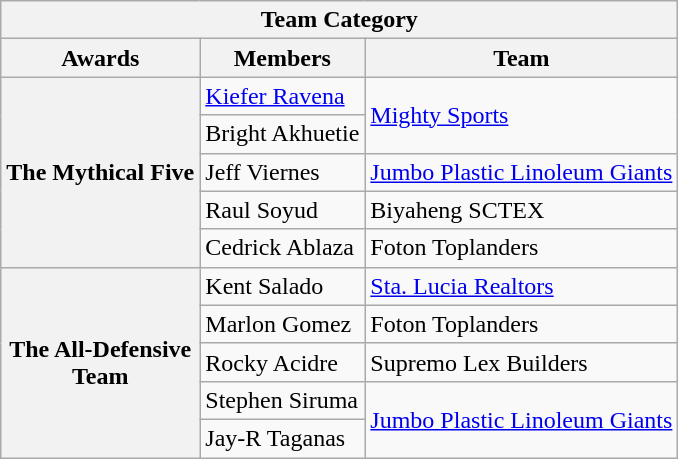<table class="wikitable">
<tr>
<th colspan="3">Team Category</th>
</tr>
<tr>
<th>Awards</th>
<th>Members</th>
<th>Team</th>
</tr>
<tr>
<th rowspan="5"><strong>The Mythical Five</strong></th>
<td> <a href='#'>Kiefer Ravena</a></td>
<td rowspan="2"><a href='#'>Mighty Sports</a></td>
</tr>
<tr>
<td> Bright Akhuetie</td>
</tr>
<tr>
<td> Jeff Viernes</td>
<td><a href='#'>Jumbo Plastic Linoleum Giants</a></td>
</tr>
<tr>
<td> Raul Soyud</td>
<td>Biyaheng SCTEX</td>
</tr>
<tr>
<td> Cedrick Ablaza</td>
<td>Foton Toplanders</td>
</tr>
<tr>
<th rowspan="5"><strong>The All-Defensive</strong><br><strong>Team</strong></th>
<td> Kent Salado</td>
<td><a href='#'>Sta. Lucia Realtors</a></td>
</tr>
<tr>
<td> Marlon Gomez</td>
<td>Foton Toplanders</td>
</tr>
<tr>
<td> Rocky Acidre</td>
<td>Supremo Lex Builders</td>
</tr>
<tr>
<td> Stephen Siruma</td>
<td rowspan="2"><a href='#'>Jumbo Plastic Linoleum Giants</a></td>
</tr>
<tr>
<td> Jay-R Taganas</td>
</tr>
</table>
